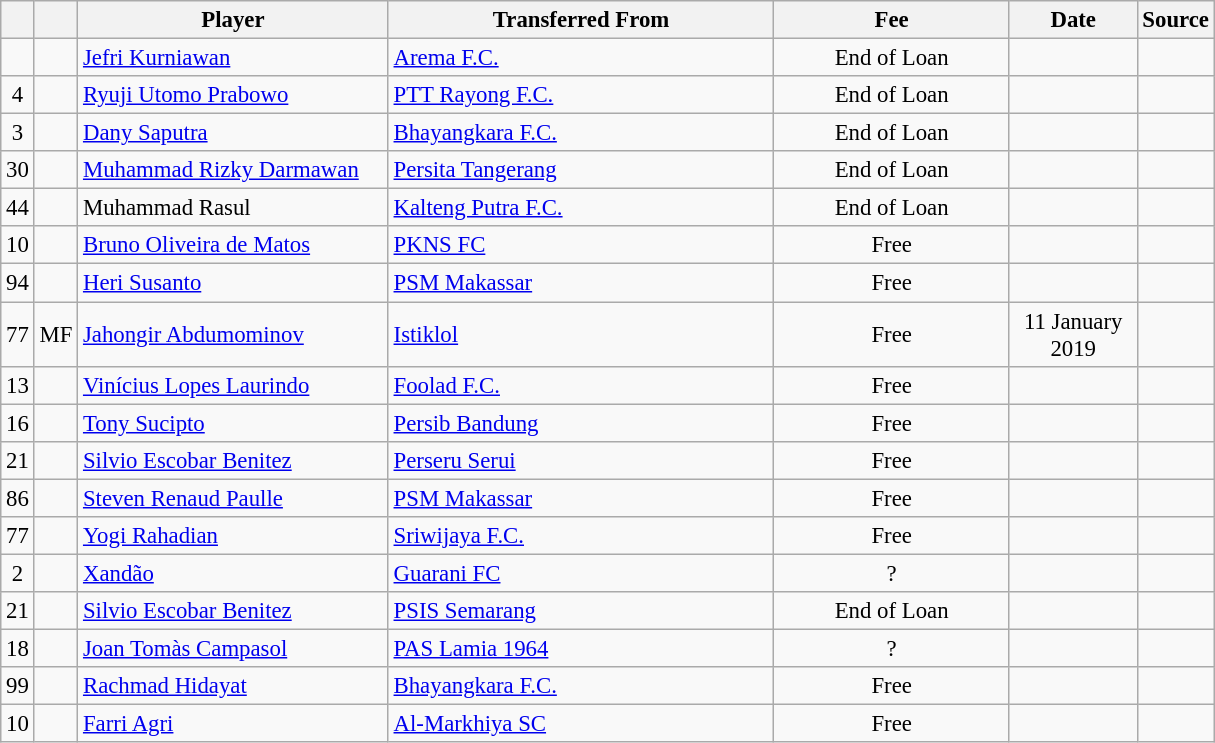<table class="wikitable plainrowheaders sortable" style="font-size:95%">
<tr>
<th></th>
<th></th>
<th scope="col" style="width:200px;">Player</th>
<th scope="col" style="width:250px;">Transferred From</th>
<th scope="col" style="width:150px;">Fee</th>
<th scope="col" style="width:78px;">Date</th>
<th>Source</th>
</tr>
<tr>
<td align=center></td>
<td align=center></td>
<td> <a href='#'>Jefri Kurniawan</a></td>
<td> <a href='#'>Arema F.C.</a></td>
<td align=center>End of Loan</td>
<td align=center></td>
<td align=center></td>
</tr>
<tr>
<td align=center>4</td>
<td align=center></td>
<td> <a href='#'>Ryuji Utomo Prabowo</a></td>
<td> <a href='#'>PTT Rayong F.C.</a></td>
<td align=center>End of Loan</td>
<td align=center></td>
<td align=center></td>
</tr>
<tr>
<td align=center>3</td>
<td align=center></td>
<td> <a href='#'>Dany Saputra</a></td>
<td> <a href='#'>Bhayangkara F.C.</a></td>
<td align=center>End of Loan</td>
<td align=center></td>
<td align=center></td>
</tr>
<tr>
<td align=center>30</td>
<td align=center></td>
<td> <a href='#'>Muhammad Rizky Darmawan</a></td>
<td> <a href='#'>Persita Tangerang</a></td>
<td align=center>End of Loan</td>
<td align=center></td>
<td align=center></td>
</tr>
<tr>
<td align=center>44</td>
<td align=center></td>
<td> Muhammad Rasul</td>
<td> <a href='#'>Kalteng Putra F.C.</a></td>
<td align=center>End of Loan</td>
<td align=center></td>
<td align=center></td>
</tr>
<tr>
<td align=center>10</td>
<td align=center></td>
<td> <a href='#'>Bruno Oliveira de Matos</a></td>
<td> <a href='#'>PKNS FC</a></td>
<td align=center>Free</td>
<td align=center></td>
<td align=center></td>
</tr>
<tr>
<td align=center>94</td>
<td align=center></td>
<td> <a href='#'>Heri Susanto</a></td>
<td> <a href='#'>PSM Makassar</a></td>
<td align=center>Free</td>
<td align=center></td>
<td align=center></td>
</tr>
<tr>
<td align=center>77</td>
<td align=center>MF</td>
<td> <a href='#'>Jahongir Abdumominov</a></td>
<td> <a href='#'>Istiklol</a></td>
<td align=center>Free</td>
<td align=center>11 January 2019</td>
<td align=center></td>
</tr>
<tr>
<td align=center>13</td>
<td align=center></td>
<td> <a href='#'>Vinícius Lopes Laurindo</a></td>
<td> <a href='#'>Foolad F.C.</a></td>
<td align=center>Free</td>
<td align=center></td>
<td align=center></td>
</tr>
<tr>
<td align=center>16</td>
<td align=center></td>
<td> <a href='#'>Tony Sucipto</a></td>
<td> <a href='#'>Persib Bandung</a></td>
<td align=center>Free</td>
<td align=center></td>
<td align=center></td>
</tr>
<tr>
<td align=center>21</td>
<td align=center></td>
<td> <a href='#'>Silvio Escobar Benitez</a></td>
<td> <a href='#'>Perseru Serui</a></td>
<td align=center>Free</td>
<td align=center></td>
<td align=center></td>
</tr>
<tr>
<td align=center>86</td>
<td align=center></td>
<td> <a href='#'>Steven Renaud Paulle</a></td>
<td> <a href='#'>PSM Makassar</a></td>
<td align=center>Free</td>
<td align=center></td>
<td align=center></td>
</tr>
<tr>
<td align=center>77</td>
<td align=center></td>
<td> <a href='#'>Yogi Rahadian</a></td>
<td> <a href='#'>Sriwijaya F.C.</a></td>
<td align=center>Free</td>
<td align=center></td>
<td align=center></td>
</tr>
<tr>
<td align=center>2</td>
<td align=center></td>
<td> <a href='#'>Xandão</a></td>
<td> <a href='#'>Guarani FC</a></td>
<td align=center>?</td>
<td align=center></td>
<td align=center></td>
</tr>
<tr>
<td align=center>21</td>
<td align=center></td>
<td> <a href='#'>Silvio Escobar Benitez</a></td>
<td> <a href='#'>PSIS Semarang</a></td>
<td align=center>End of Loan</td>
<td align=center></td>
<td align=center></td>
</tr>
<tr>
<td align=center>18</td>
<td align=center></td>
<td> <a href='#'>Joan Tomàs Campasol</a></td>
<td> <a href='#'>PAS Lamia 1964</a></td>
<td align=center>?</td>
<td align=center></td>
<td align=center></td>
</tr>
<tr>
<td align=center>99</td>
<td align=center></td>
<td> <a href='#'>Rachmad Hidayat</a></td>
<td> <a href='#'>Bhayangkara F.C.</a></td>
<td align=center>Free</td>
<td align=center></td>
<td align=center></td>
</tr>
<tr>
<td align=center>10</td>
<td align=center></td>
<td> <a href='#'>Farri Agri</a></td>
<td> <a href='#'>Al-Markhiya SC</a></td>
<td align=center>Free</td>
<td align=center></td>
<td align=center></td>
</tr>
</table>
